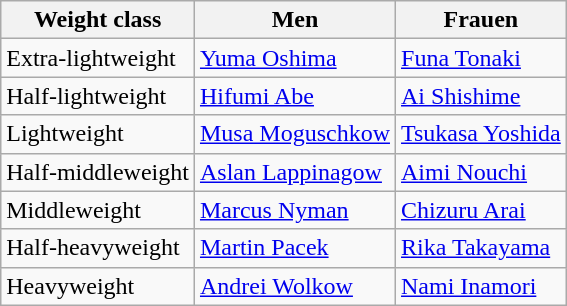<table class="wikitable">
<tr>
<th><strong>Weight class</strong></th>
<th><strong>Men</strong></th>
<th>Frauen</th>
</tr>
<tr>
<td>Extra-lightweight</td>
<td><a href='#'>Yuma Oshima</a></td>
<td><a href='#'>Funa Tonaki</a></td>
</tr>
<tr>
<td>Half-lightweight</td>
<td><a href='#'>Hifumi Abe</a></td>
<td><a href='#'>Ai Shishime</a></td>
</tr>
<tr>
<td>Lightweight</td>
<td><a href='#'>Musa Moguschkow</a></td>
<td><a href='#'>Tsukasa Yoshida</a></td>
</tr>
<tr>
<td>Half-middleweight</td>
<td><a href='#'>Aslan Lappinagow</a></td>
<td><a href='#'>Aimi Nouchi</a></td>
</tr>
<tr>
<td>Middleweight</td>
<td><a href='#'>Marcus Nyman</a></td>
<td><a href='#'>Chizuru Arai</a></td>
</tr>
<tr>
<td>Half-heavyweight</td>
<td><a href='#'>Martin Pacek</a></td>
<td><a href='#'>Rika Takayama</a></td>
</tr>
<tr>
<td>Heavyweight</td>
<td><a href='#'>Andrei Wolkow</a></td>
<td><a href='#'>Nami Inamori</a></td>
</tr>
</table>
